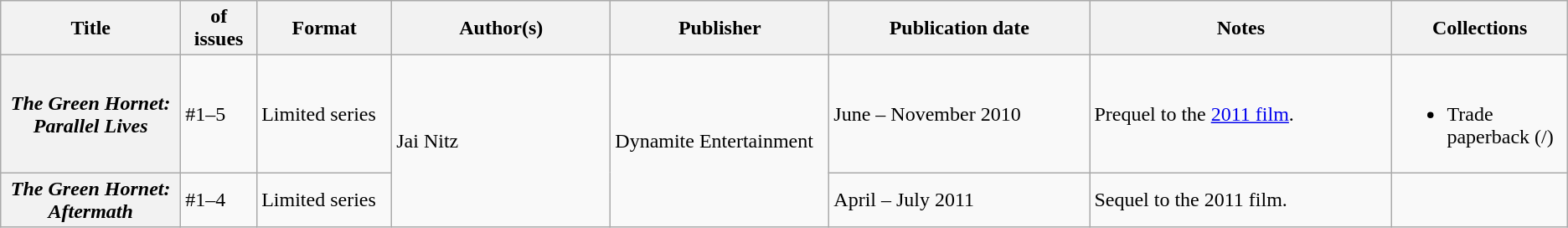<table class="wikitable">
<tr>
<th>Title</th>
<th style="width:40pt"> of issues</th>
<th style="width:75pt">Format</th>
<th style="width:125pt">Author(s)</th>
<th style="width:125pt">Publisher</th>
<th style="width:150pt">Publication date</th>
<th style="width:175pt">Notes</th>
<th>Collections</th>
</tr>
<tr>
<th><em>The Green Hornet: Parallel Lives</em></th>
<td>#1–5</td>
<td>Limited series</td>
<td rowspan="2">Jai Nitz</td>
<td rowspan="2">Dynamite Entertainment</td>
<td>June – November 2010</td>
<td>Prequel to the <a href='#'>2011 film</a>.</td>
<td><br><ul><li>Trade paperback (/)</li></ul></td>
</tr>
<tr>
<th><em>The Green Hornet: Aftermath</em></th>
<td>#1–4</td>
<td>Limited series</td>
<td>April – July 2011</td>
<td>Sequel to the 2011 film.</td>
<td></td>
</tr>
</table>
